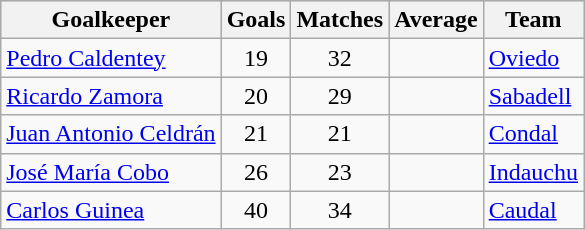<table class="wikitable sortable" class="wikitable">
<tr style="background:#ccc; text-align:center;">
<th>Goalkeeper</th>
<th>Goals</th>
<th>Matches</th>
<th>Average</th>
<th>Team</th>
</tr>
<tr>
<td> <a href='#'>Pedro Caldentey</a></td>
<td style="text-align:center;">19</td>
<td style="text-align:center;">32</td>
<td style="text-align:center;"></td>
<td><a href='#'>Oviedo</a></td>
</tr>
<tr>
<td> <a href='#'>Ricardo Zamora</a></td>
<td style="text-align:center;">20</td>
<td style="text-align:center;">29</td>
<td style="text-align:center;"></td>
<td><a href='#'>Sabadell</a></td>
</tr>
<tr>
<td> <a href='#'>Juan Antonio Celdrán</a></td>
<td style="text-align:center;">21</td>
<td style="text-align:center;">21</td>
<td style="text-align:center;"></td>
<td><a href='#'>Condal</a></td>
</tr>
<tr>
<td> <a href='#'>José María Cobo</a></td>
<td style="text-align:center;">26</td>
<td style="text-align:center;">23</td>
<td style="text-align:center;"></td>
<td><a href='#'>Indauchu</a></td>
</tr>
<tr>
<td> <a href='#'>Carlos Guinea</a></td>
<td style="text-align:center;">40</td>
<td style="text-align:center;">34</td>
<td style="text-align:center;"></td>
<td><a href='#'>Caudal</a></td>
</tr>
</table>
